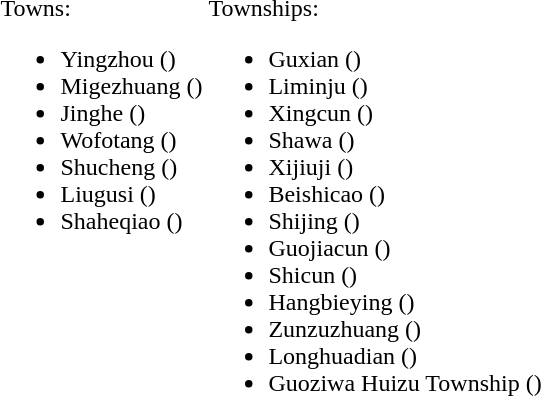<table>
<tr>
<td valign=top><br>Towns:<ul><li>Yingzhou ()</li><li>Migezhuang ()</li><li>Jinghe ()</li><li>Wofotang ()</li><li>Shucheng ()</li><li>Liugusi ()</li><li>Shaheqiao ()</li></ul></td>
<td valign=top><br>Townships:<ul><li>Guxian ()</li><li>Liminju ()</li><li>Xingcun ()</li><li>Shawa ()</li><li>Xijiuji ()</li><li>Beishicao ()</li><li>Shijing ()</li><li>Guojiacun ()</li><li>Shicun ()</li><li>Hangbieying ()</li><li>Zunzuzhuang ()</li><li>Longhuadian ()</li><li>Guoziwa Huizu Township ()</li></ul></td>
</tr>
</table>
